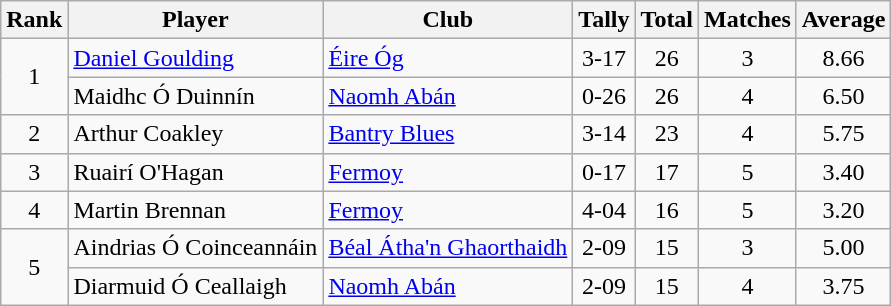<table class="wikitable">
<tr>
<th>Rank</th>
<th>Player</th>
<th>Club</th>
<th>Tally</th>
<th>Total</th>
<th>Matches</th>
<th>Average</th>
</tr>
<tr>
<td rowspan="2" style="text-align:center;">1</td>
<td><a href='#'>Daniel Goulding</a></td>
<td><a href='#'>Éire Óg</a></td>
<td align=center>3-17</td>
<td align=center>26</td>
<td align=center>3</td>
<td align=center>8.66</td>
</tr>
<tr>
<td>Maidhc Ó Duinnín</td>
<td><a href='#'>Naomh Abán</a></td>
<td align=center>0-26</td>
<td align=center>26</td>
<td align=center>4</td>
<td align=center>6.50</td>
</tr>
<tr>
<td rowspan="1" style="text-align:center;">2</td>
<td>Arthur Coakley</td>
<td><a href='#'>Bantry Blues</a></td>
<td align=center>3-14</td>
<td align=center>23</td>
<td align=center>4</td>
<td align=center>5.75</td>
</tr>
<tr>
<td rowspan="1" style="text-align:center;">3</td>
<td>Ruairí O'Hagan</td>
<td><a href='#'>Fermoy</a></td>
<td align=center>0-17</td>
<td align=center>17</td>
<td align=center>5</td>
<td align=center>3.40</td>
</tr>
<tr>
<td rowspan="1" style="text-align:center;">4</td>
<td>Martin Brennan</td>
<td><a href='#'>Fermoy</a></td>
<td align=center>4-04</td>
<td align=center>16</td>
<td align=center>5</td>
<td align=center>3.20</td>
</tr>
<tr>
<td rowspan="2" style="text-align:center;">5</td>
<td>Aindrias Ó Coinceannáin</td>
<td><a href='#'>Béal Átha'n Ghaorthaidh</a></td>
<td align=center>2-09</td>
<td align=center>15</td>
<td align=center>3</td>
<td align=center>5.00</td>
</tr>
<tr>
<td>Diarmuid Ó Ceallaigh</td>
<td><a href='#'>Naomh Abán</a></td>
<td align=center>2-09</td>
<td align=center>15</td>
<td align=center>4</td>
<td align=center>3.75</td>
</tr>
</table>
